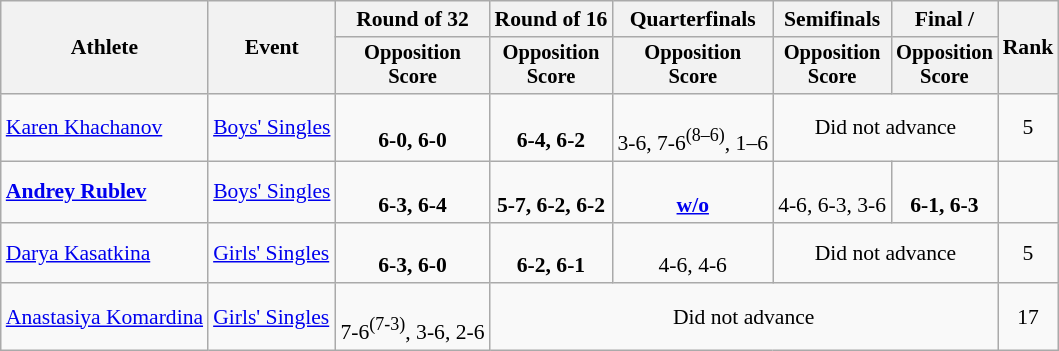<table class=wikitable style="font-size:90%">
<tr>
<th rowspan="2">Athlete</th>
<th rowspan="2">Event</th>
<th>Round of 32</th>
<th>Round of 16</th>
<th>Quarterfinals</th>
<th>Semifinals</th>
<th>Final / </th>
<th rowspan=2>Rank</th>
</tr>
<tr style="font-size:95%">
<th>Opposition<br>Score</th>
<th>Opposition<br>Score</th>
<th>Opposition<br>Score</th>
<th>Opposition<br>Score</th>
<th>Opposition<br>Score</th>
</tr>
<tr align=center>
<td align=left><a href='#'>Karen Khachanov</a></td>
<td align=left><a href='#'>Boys' Singles</a></td>
<td><br><strong>6-0, 6-0</strong></td>
<td><br><strong>6-4, 6-2</strong></td>
<td><br>3-6, 7-6<sup>(8–6)</sup>, 1–6</td>
<td colspan=2>Did not advance</td>
<td>5</td>
</tr>
<tr align=center>
<td align=left><strong><a href='#'>Andrey Rublev</a></strong></td>
<td align=left><a href='#'>Boys' Singles</a></td>
<td><br><strong>6-3, 6-4</strong></td>
<td><br><strong>5-7, 6-2, 6-2</strong></td>
<td><br><strong><a href='#'>w/o</a></strong></td>
<td><br>4-6, 6-3, 3-6</td>
<td><br><strong>6-1, 6-3</strong></td>
<td></td>
</tr>
<tr align=center>
<td align=left><a href='#'>Darya Kasatkina</a></td>
<td align=left><a href='#'>Girls' Singles</a></td>
<td><br><strong>6-3, 6-0</strong></td>
<td><br><strong>6-2, 6-1</strong></td>
<td><br>4-6, 4-6</td>
<td colspan=2>Did not advance</td>
<td>5</td>
</tr>
<tr align=center>
<td align=left><a href='#'>Anastasiya Komardina</a></td>
<td align=left><a href='#'>Girls' Singles</a></td>
<td><br>7-6<sup>(7-3)</sup>, 3-6, 2-6</td>
<td colspan=4>Did not advance</td>
<td>17</td>
</tr>
</table>
